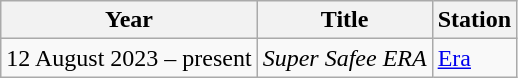<table class="wikitable">
<tr>
<th>Year</th>
<th>Title</th>
<th>Station</th>
</tr>
<tr>
<td>12 August 2023 – present</td>
<td><em>Super Safee ERA</em></td>
<td><a href='#'>Era</a></td>
</tr>
</table>
